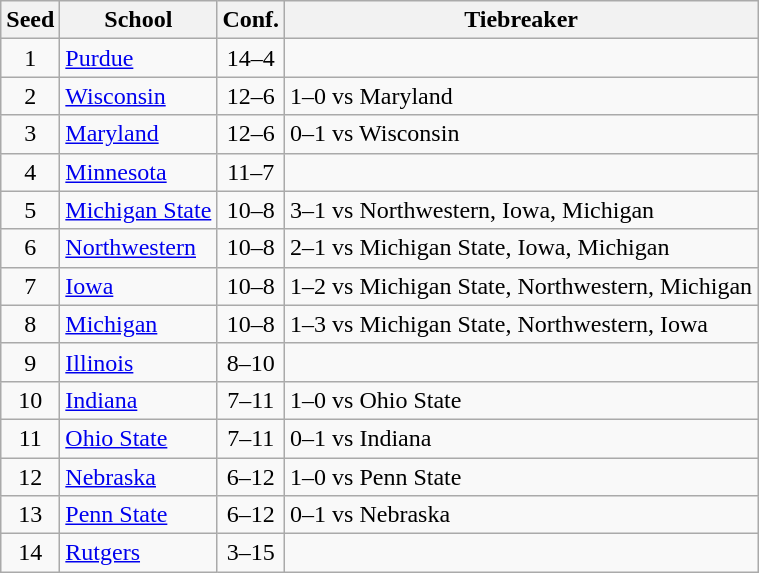<table class="wikitable">
<tr>
<th>Seed</th>
<th>School</th>
<th>Conf.</th>
<th>Tiebreaker</th>
</tr>
<tr>
<td align=center>1</td>
<td><a href='#'>Purdue</a></td>
<td align=center>14–4</td>
<td></td>
</tr>
<tr>
<td align=center>2</td>
<td><a href='#'>Wisconsin</a></td>
<td align=center>12–6</td>
<td>1–0 vs Maryland</td>
</tr>
<tr>
<td align=center>3</td>
<td><a href='#'>Maryland</a></td>
<td align=center>12–6</td>
<td>0–1 vs Wisconsin</td>
</tr>
<tr>
<td align=center>4</td>
<td><a href='#'>Minnesota</a></td>
<td align=center>11–7</td>
<td></td>
</tr>
<tr>
<td align=center>5</td>
<td><a href='#'>Michigan State</a></td>
<td align=center>10–8</td>
<td>3–1 vs Northwestern, Iowa, Michigan</td>
</tr>
<tr>
<td align=center>6</td>
<td><a href='#'>Northwestern</a></td>
<td align=center>10–8</td>
<td>2–1 vs Michigan State, Iowa, Michigan</td>
</tr>
<tr>
<td align=center>7</td>
<td><a href='#'>Iowa</a></td>
<td align=center>10–8</td>
<td>1–2 vs Michigan State, Northwestern, Michigan</td>
</tr>
<tr>
<td align=center>8</td>
<td><a href='#'>Michigan</a></td>
<td align=center>10–8</td>
<td>1–3 vs Michigan State, Northwestern, Iowa</td>
</tr>
<tr>
<td align=center>9</td>
<td><a href='#'>Illinois</a></td>
<td align=center>8–10</td>
<td></td>
</tr>
<tr>
<td align=center>10</td>
<td><a href='#'>Indiana</a></td>
<td align=center>7–11</td>
<td>1–0 vs Ohio State</td>
</tr>
<tr>
<td align=center>11</td>
<td><a href='#'>Ohio State</a></td>
<td align=center>7–11</td>
<td>0–1 vs Indiana</td>
</tr>
<tr>
<td align=center>12</td>
<td><a href='#'>Nebraska</a></td>
<td align=center>6–12</td>
<td>1–0 vs Penn State</td>
</tr>
<tr>
<td align=center>13</td>
<td><a href='#'>Penn State</a></td>
<td align=center>6–12</td>
<td>0–1 vs Nebraska</td>
</tr>
<tr>
<td align=center>14</td>
<td><a href='#'>Rutgers</a></td>
<td align=center>3–15</td>
<td></td>
</tr>
</table>
